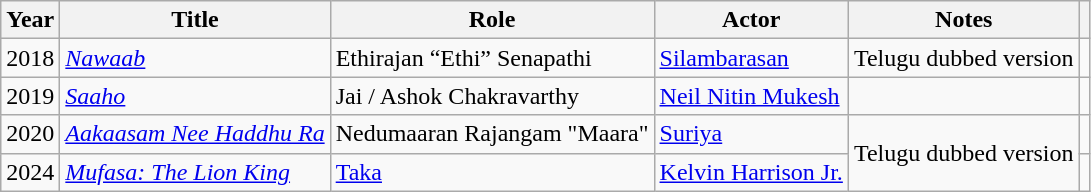<table class="wikitable sortable">
<tr>
<th>Year</th>
<th>Title</th>
<th>Role</th>
<th>Actor</th>
<th>Notes</th>
<th class="unsortable"></th>
</tr>
<tr>
<td>2018</td>
<td><em><a href='#'>Nawaab</a></em></td>
<td>Ethirajan “Ethi” Senapathi</td>
<td><a href='#'>Silambarasan</a></td>
<td>Telugu dubbed version</td>
<td></td>
</tr>
<tr>
<td>2019</td>
<td><em><a href='#'>Saaho</a></em></td>
<td>Jai / Ashok Chakravarthy</td>
<td><a href='#'>Neil Nitin Mukesh</a></td>
<td></td>
<td></td>
</tr>
<tr>
<td>2020</td>
<td><em><a href='#'>Aakaasam Nee Haddhu Ra</a></em></td>
<td>Nedumaaran Rajangam "Maara"</td>
<td><a href='#'>Suriya</a></td>
<td rowspan="2">Telugu dubbed version</td>
<td></td>
</tr>
<tr>
<td>2024</td>
<td><em><a href='#'>Mufasa: The Lion King</a></em></td>
<td><a href='#'>Taka</a></td>
<td><a href='#'>Kelvin Harrison Jr.</a></td>
<td></td>
</tr>
</table>
